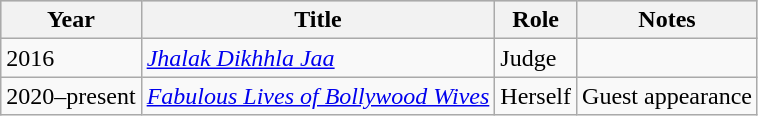<table class="wikitable sortable plainrowheaders">
<tr style="background:#ccc; text-align:center;">
<th scope="col">Year</th>
<th scope="col">Title</th>
<th scope="col">Role</th>
<th>Notes</th>
</tr>
<tr>
<td>2016</td>
<td><em><a href='#'>Jhalak Dikhhla Jaa</a></em></td>
<td>Judge</td>
<td></td>
</tr>
<tr>
<td>2020–present</td>
<td><em><a href='#'>Fabulous Lives of Bollywood Wives</a></em></td>
<td>Herself</td>
<td>Guest appearance</td>
</tr>
</table>
